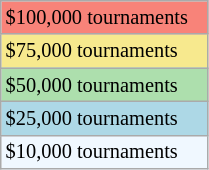<table class="wikitable" style="font-size:85%; width:11%;">
<tr style="background:#f88379;">
<td>$100,000 tournaments</td>
</tr>
<tr style="background:#f7e98e;">
<td>$75,000 tournaments</td>
</tr>
<tr style="background:#addfad;">
<td>$50,000 tournaments</td>
</tr>
<tr style="background:lightblue;">
<td>$25,000 tournaments</td>
</tr>
<tr style="background:#f0f8ff;">
<td>$10,000 tournaments</td>
</tr>
</table>
